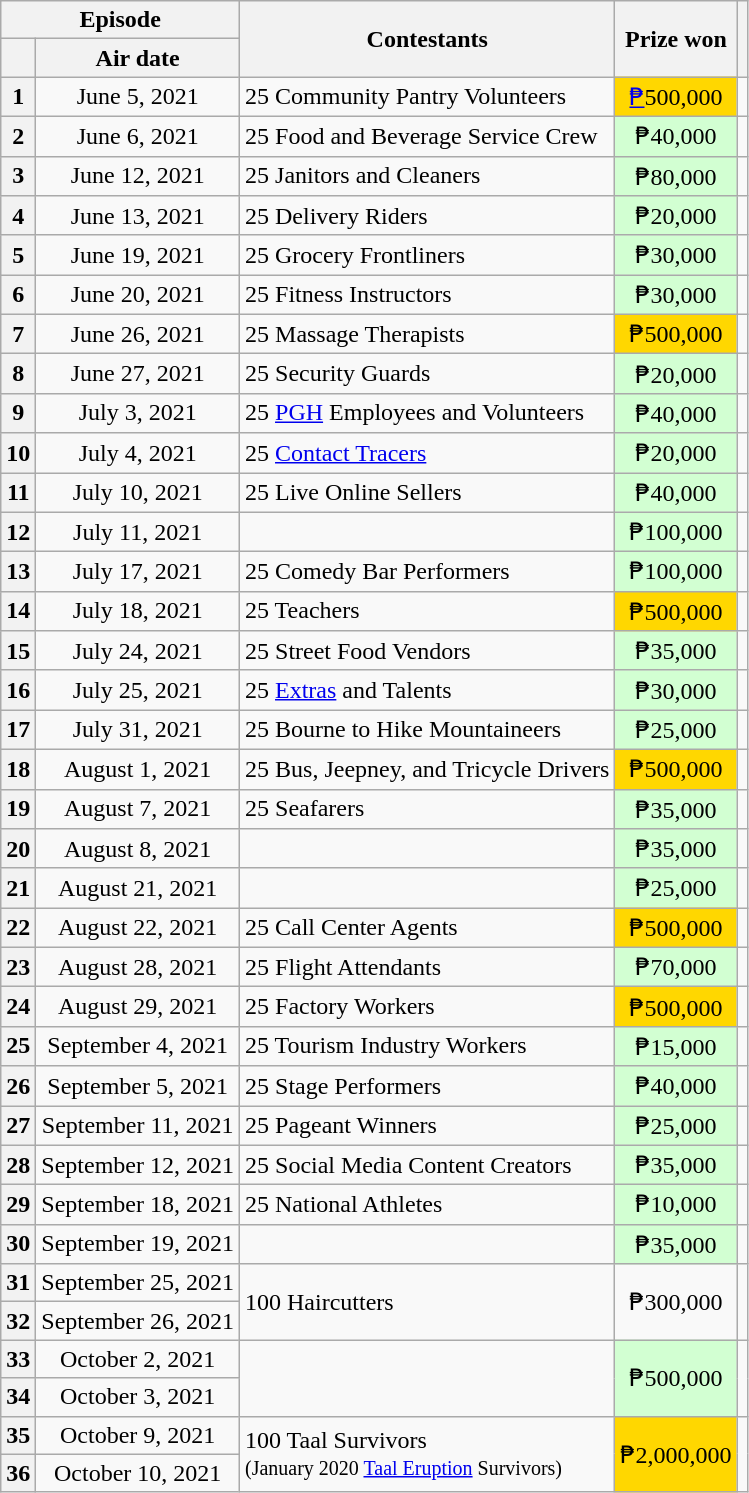<table class="wikitable plainrowheaders">
<tr>
<th colspan="2">Episode</th>
<th rowspan="2">Contestants</th>
<th rowspan="2">Prize won</th>
<th rowspan="2"></th>
</tr>
<tr>
<th></th>
<th>Air date</th>
</tr>
<tr>
<th scope="row" style="text-align:center;">1</th>
<td style="text-align:center;">June 5, 2021</td>
<td style="text-align:left;">25 Community Pantry Volunteers</td>
<td style="text-align:center;background-color:gold"><a href='#'>₱</a>500,000</td>
<td style="text-align:center;"></td>
</tr>
<tr>
<th scope="row" style="text-align:center;">2</th>
<td style="text-align:center;">June 6, 2021</td>
<td style="text-align:left;">25 Food and Beverage Service Crew</td>
<td style="text-align:center;background-color:#D2FFD2">₱40,000</td>
<td style="text-align:center;"></td>
</tr>
<tr>
<th scope="row" style="text-align:center;">3</th>
<td style="text-align:center;">June 12, 2021</td>
<td style="text-align:left;">25 Janitors and Cleaners</td>
<td style="text-align:center;background-color:#D2FFD2">₱80,000</td>
<td style="text-align:center;"></td>
</tr>
<tr>
<th scope="row" style="text-align:center;">4</th>
<td style="text-align:center;">June 13, 2021</td>
<td style="text-align:left;">25 Delivery Riders</td>
<td style="text-align:center;background-color:#D2FFD2">₱20,000</td>
<td style="text-align:center;"></td>
</tr>
<tr>
<th scope="row" style="text-align:center;">5</th>
<td style="text-align:center;">June 19, 2021</td>
<td>25 Grocery Frontliners</td>
<td style="text-align:center;background-color:#D2FFD2">₱30,000</td>
<td style="text-align:center;"></td>
</tr>
<tr>
<th scope="row" style="text-align:center;">6</th>
<td style="text-align:center;">June 20, 2021</td>
<td>25 Fitness Instructors</td>
<td style="text-align:center;background-color:#D2FFD2">₱30,000</td>
<td style="text-align:center;"></td>
</tr>
<tr>
<th scope="row" style="text-align:center;">7</th>
<td style="text-align:center;">June 26, 2021</td>
<td>25 Massage Therapists</td>
<td style="text-align:center;background-color:gold">₱500,000</td>
<td style="text-align:center;"></td>
</tr>
<tr>
<th scope="row" style="text-align:center;">8</th>
<td style="text-align:center;">June 27, 2021</td>
<td>25 Security Guards</td>
<td style="text-align:center;background-color:#D2FFD2">₱20,000</td>
<td style="text-align:center;"></td>
</tr>
<tr>
<th scope="row" style="text-align:center;">9</th>
<td style="text-align:center;">July 3, 2021</td>
<td>25 <a href='#'>PGH</a> Employees and Volunteers</td>
<td style="text-align:center;background-color:#D2FFD2">₱40,000</td>
<td style="text-align:center;"></td>
</tr>
<tr>
<th scope="row" style="text-align:center;">10</th>
<td style="text-align:center;">July 4, 2021</td>
<td>25 <a href='#'>Contact Tracers</a></td>
<td style="text-align:center;background-color:#D2FFD2">₱20,000</td>
<td style="text-align:center;"></td>
</tr>
<tr>
<th scope="row" style="text-align:center;">11</th>
<td style="text-align:center;">July 10, 2021</td>
<td>25 Live Online Sellers</td>
<td style="text-align:center;background-color:#D2FFD2">₱40,000</td>
<td style="text-align:center;"></td>
</tr>
<tr>
<th scope="row" style="text-align:center;">12</th>
<td style="text-align:center;">July 11, 2021</td>
<td></td>
<td style="text-align:center;background-color:#D2FFD2">₱100,000</td>
<td style="text-align:center;"></td>
</tr>
<tr>
<th scope="row" style="text-align:center;">13</th>
<td style="text-align:center;">July 17, 2021</td>
<td>25 Comedy Bar Performers</td>
<td style="text-align:center;background-color:#D2FFD2">₱100,000</td>
<td style="text-align:center;"></td>
</tr>
<tr>
<th scope="row" style="text-align:center;">14</th>
<td style="text-align:center;">July 18, 2021</td>
<td>25 Teachers</td>
<td style="text-align:center;background-color:gold">₱500,000</td>
<td style="text-align:center;"></td>
</tr>
<tr>
<th scope="row" style="text-align:center;">15</th>
<td style="text-align:center;">July 24, 2021</td>
<td>25 Street Food Vendors</td>
<td style="text-align:center;background-color:#D2FFD2">₱35,000</td>
<td style="text-align:center;"></td>
</tr>
<tr>
<th scope="row" style="text-align:center;">16</th>
<td style="text-align:center;">July 25, 2021</td>
<td>25 <a href='#'>Extras</a> and Talents</td>
<td style="text-align:center;background-color:#D2FFD2">₱30,000</td>
<td style="text-align:center;"></td>
</tr>
<tr>
<th scope="row" style="text-align:center;">17</th>
<td style="text-align:center;">July 31, 2021</td>
<td>25 Bourne to Hike Mountaineers</td>
<td style="text-align:center;background-color:#D2FFD2">₱25,000</td>
<td style="text-align:center;"></td>
</tr>
<tr>
<th scope="row" style="text-align:center;">18</th>
<td style="text-align:center;">August 1, 2021</td>
<td>25 Bus, Jeepney, and Tricycle Drivers</td>
<td style="text-align:center;background-color:gold">₱500,000</td>
<td style="text-align:center;"></td>
</tr>
<tr>
<th scope="row" style="text-align:center;">19</th>
<td style="text-align:center;">August 7, 2021</td>
<td>25 Seafarers</td>
<td style="text-align:center;background-color:#D2FFD2">₱35,000</td>
<td style="text-align:center;"></td>
</tr>
<tr>
<th scope="row" style="text-align:center;">20</th>
<td style="text-align:center;">August 8, 2021</td>
<td></td>
<td style="text-align:center;background-color:#D2FFD2">₱35,000</td>
<td style="text-align:center;"></td>
</tr>
<tr>
<th scope="row" style="text-align:center;">21</th>
<td style="text-align:center;">August 21, 2021</td>
<td></td>
<td style="text-align:center;background-color:#D2FFD2">₱25,000</td>
<td style="text-align:center;"></td>
</tr>
<tr>
<th scope="row" style="text-align:center;">22</th>
<td style="text-align:center;">August 22, 2021</td>
<td>25 Call Center Agents</td>
<td style="text-align:center;background-color:gold">₱500,000</td>
<td style="text-align:center;"></td>
</tr>
<tr>
<th scope="row" style="text-align:center;">23</th>
<td style="text-align:center;">August 28, 2021</td>
<td>25 Flight Attendants</td>
<td style="text-align:center;background-color:#D2FFD2">₱70,000</td>
<td style="text-align:center;"></td>
</tr>
<tr>
<th scope="row" style="text-align:center;">24</th>
<td style="text-align:center;">August 29, 2021</td>
<td>25 Factory Workers</td>
<td style="text-align:center;background-color:gold">₱500,000</td>
<td style="text-align:center;"></td>
</tr>
<tr>
<th scope="row" style="text-align:center;">25</th>
<td style="text-align:center;">September 4, 2021</td>
<td>25 Tourism Industry Workers</td>
<td style="text-align:center;background-color:#D2FFD2">₱15,000</td>
<td style="text-align:center;"></td>
</tr>
<tr>
<th scope="row" style="text-align:center;">26</th>
<td style="text-align:center;">September 5, 2021</td>
<td>25 Stage Performers</td>
<td style="text-align:center;background-color:#D2FFD2">₱40,000</td>
<td style="text-align:center;"></td>
</tr>
<tr>
<th scope="row" style="text-align:center;">27</th>
<td style="text-align:center;">September 11, 2021</td>
<td>25 Pageant Winners</td>
<td style="text-align:center;background-color:#D2FFD2">₱25,000</td>
<td style="text-align:center;"></td>
</tr>
<tr>
<th scope="row" style="text-align:center;">28</th>
<td style="text-align:center;">September 12, 2021</td>
<td>25 Social Media Content Creators</td>
<td style="text-align:center;background-color:#D2FFD2">₱35,000</td>
<td style="text-align:center;"></td>
</tr>
<tr>
<th scope="row" style="text-align:center;">29</th>
<td style="text-align:center;">September 18, 2021</td>
<td>25 National Athletes</td>
<td style="text-align:center;background-color:#D2FFD2">₱10,000</td>
<td style="text-align:center;"></td>
</tr>
<tr>
<th scope="row" style="text-align:center;">30</th>
<td style="text-align:center;">September 19, 2021</td>
<td></td>
<td style="text-align:center;background-color:#D2FFD2">₱35,000</td>
<td style="text-align:center;"></td>
</tr>
<tr>
<th scope="row" style="text-align:center;">31</th>
<td style="text-align:center;">September 25, 2021</td>
<td rowspan="2">100 Haircutters</td>
<td style="text-align:center;" rowspan="2" style="text-align:center;background-color:#D2FFD2">₱300,000</td>
<td rowspan="2" style="text-align:center;"></td>
</tr>
<tr>
<th scope="row" style="text-align:center;">32</th>
<td style="text-align:center;">September 26, 2021</td>
</tr>
<tr>
<th scope="row" style="text-align:center;">33</th>
<td style="text-align:center;">October 2, 2021</td>
<td rowspan="2"></td>
<td rowspan="2" style="text-align:center;background-color:#D2FFD2">₱500,000</td>
<td rowspan="2" style="text-align:center;"></td>
</tr>
<tr>
<th scope="row" style="text-align:center;">34</th>
<td style="text-align:center;">October 3, 2021</td>
</tr>
<tr>
<th scope="row" style="text-align:center;">35</th>
<td style="text-align:center;">October 9, 2021</td>
<td rowspan="2">100 Taal Survivors<br><small>(January 2020 <a href='#'>Taal Eruption</a> Survivors)</small></td>
<td rowspan="2" style="text-align:center;background-color:gold">₱2,000,000</td>
<td rowspan="2" style="text-align:center;"></td>
</tr>
<tr>
<th scope="row" style="text-align:center;">36</th>
<td style="text-align:center;">October 10, 2021</td>
</tr>
</table>
